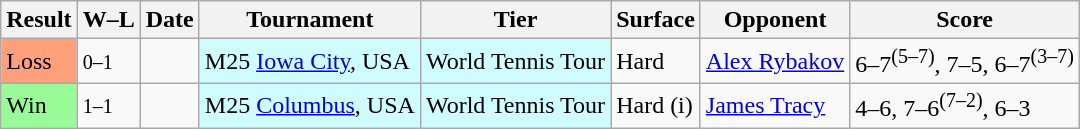<table class="sortable wikitable">
<tr>
<th>Result</th>
<th class="unsortable">W–L</th>
<th>Date</th>
<th>Tournament</th>
<th>Tier</th>
<th>Surface</th>
<th>Opponent</th>
<th class="unsortable">Score</th>
</tr>
<tr>
<td bgcolor=FFA07A>Loss</td>
<td><small>0–1</small></td>
<td></td>
<td style="background:#cffcff;">M25 <a href='#'>Iowa City</a>, USA</td>
<td style="background:#cffcff;">World Tennis Tour</td>
<td>Hard</td>
<td> <a href='#'>Alex Rybakov</a></td>
<td>6–7<sup>(5–7)</sup>, 7–5, 6–7<sup>(3–7)</sup></td>
</tr>
<tr>
<td bgcolor=98FB98>Win</td>
<td><small>1–1</small></td>
<td></td>
<td style="background:#cffcff;">M25 <a href='#'>Columbus</a>, USA</td>
<td style="background:#cffcff;">World Tennis Tour</td>
<td>Hard (i)</td>
<td> <a href='#'>James Tracy</a></td>
<td>4–6, 7–6<sup>(7–2)</sup>, 6–3</td>
</tr>
</table>
